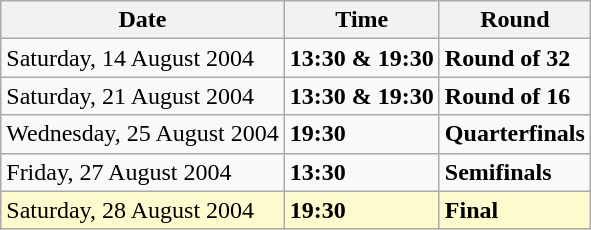<table class="wikitable">
<tr>
<th>Date</th>
<th>Time</th>
<th>Round</th>
</tr>
<tr>
<td>Saturday, 14 August 2004</td>
<td><strong>13:30 & 19:30</strong></td>
<td><strong>Round of 32</strong></td>
</tr>
<tr>
<td>Saturday, 21 August 2004</td>
<td><strong>13:30 & 19:30</strong></td>
<td><strong>Round of 16</strong></td>
</tr>
<tr>
<td>Wednesday, 25 August 2004</td>
<td><strong>19:30</strong></td>
<td><strong>Quarterfinals</strong></td>
</tr>
<tr>
<td>Friday, 27 August 2004</td>
<td><strong>13:30</strong></td>
<td><strong>Semifinals</strong></td>
</tr>
<tr>
<td style=background:lemonchiffon>Saturday, 28 August 2004</td>
<td style=background:lemonchiffon><strong>19:30</strong></td>
<td style=background:lemonchiffon><strong>Final</strong></td>
</tr>
</table>
